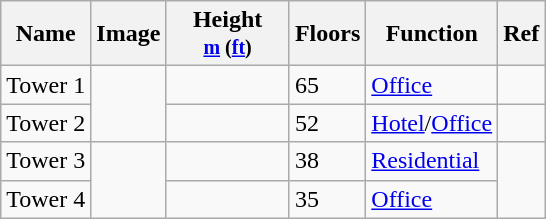<table class="wikitable sortable static-row-numbers">
<tr>
<th>Name</th>
<th>Image</th>
<th width="75px">Height<br><small><a href='#'>m</a> (<a href='#'>ft</a>)</small></th>
<th>Floors</th>
<th>Function</th>
<th>Ref</th>
</tr>
<tr>
<td>Tower 1</td>
<td rowspan=2></td>
<td></td>
<td>65</td>
<td><a href='#'>Office</a></td>
<td></td>
</tr>
<tr>
<td>Tower 2</td>
<td></td>
<td>52</td>
<td><a href='#'>Hotel</a>/<a href='#'>Office</a></td>
<td></td>
</tr>
<tr>
<td>Tower 3</td>
<td rowspan=2></td>
<td></td>
<td>38</td>
<td><a href='#'>Residential</a></td>
</tr>
<tr>
<td>Tower 4</td>
<td></td>
<td>35</td>
<td><a href='#'>Office</a></td>
</tr>
</table>
